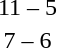<table style="text-align:center">
<tr>
<th width=200></th>
<th width=100></th>
<th width=200></th>
</tr>
<tr>
<td align=right><strong></strong></td>
<td>11 – 5</td>
<td align=left></td>
</tr>
<tr>
<td align=right><strong></strong></td>
<td>7 – 6</td>
<td align=left></td>
</tr>
</table>
